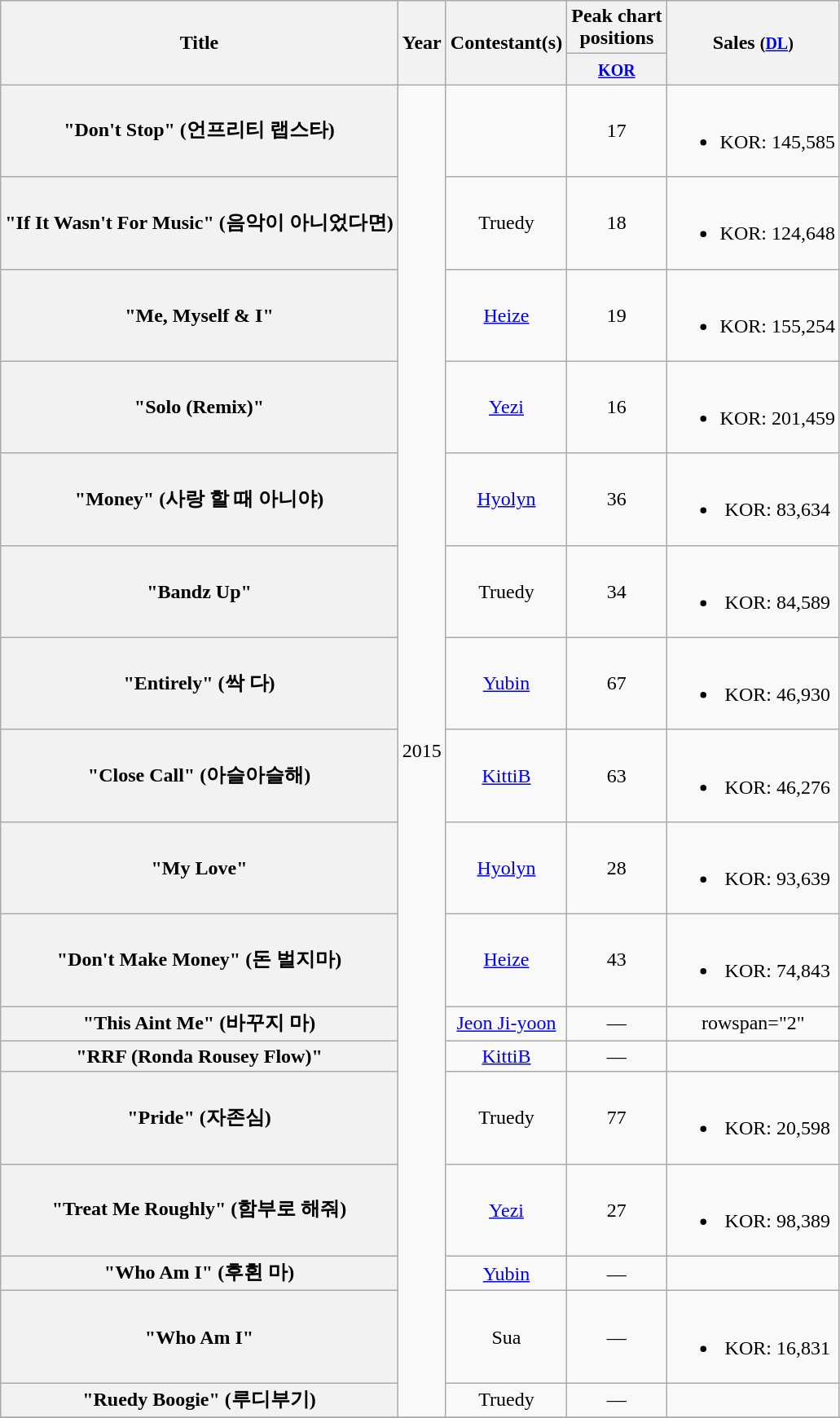<table class="wikitable plainrowheaders" style="text-align:center">
<tr>
<th scope="col" rowspan="2">Title</th>
<th scope="col" rowspan="2">Year</th>
<th scope="col" rowspan="2">Contestant(s)</th>
<th scope="col" colspan="1">Peak chart <br> positions</th>
<th scope="col" rowspan="2">Sales <small>(<a href='#'>DL</a>)</small></th>
</tr>
<tr>
<th><small><a href='#'>KOR</a></small><br></th>
</tr>
<tr>
<th scope="row">"Don't Stop" (언프리티 랩스타)</th>
<td rowspan="17">2015</td>
<td></td>
<td>17</td>
<td><br><ul><li>KOR: 145,585</li></ul></td>
</tr>
<tr>
<th scope="row">"If It Wasn't For Music" (음악이 아니었다면)<br></th>
<td>Truedy</td>
<td>18</td>
<td><br><ul><li>KOR: 124,648</li></ul></td>
</tr>
<tr>
<th scope="row">"Me, Myself & I"<br></th>
<td><a href='#'>Heize</a></td>
<td>19</td>
<td><br><ul><li>KOR: 155,254</li></ul></td>
</tr>
<tr>
<th scope="row">"Solo (Remix)"<br></th>
<td><a href='#'>Yezi</a></td>
<td>16</td>
<td><br><ul><li>KOR: 201,459</li></ul></td>
</tr>
<tr>
<th scope="row">"Money" (사랑 할 때 아니야)<br></th>
<td><a href='#'>Hyolyn</a></td>
<td>36</td>
<td><br><ul><li>KOR: 83,634</li></ul></td>
</tr>
<tr>
<th scope="row">"Bandz Up"<br></th>
<td>Truedy</td>
<td>34</td>
<td><br><ul><li>KOR: 84,589</li></ul></td>
</tr>
<tr>
<th scope="row">"Entirely" (싹 다)<br></th>
<td><a href='#'>Yubin</a></td>
<td>67</td>
<td><br><ul><li>KOR: 46,930</li></ul></td>
</tr>
<tr>
<th scope="row">"Close Call" (아슬아슬해)<br></th>
<td><a href='#'>KittiB</a></td>
<td>63</td>
<td><br><ul><li>KOR: 46,276</li></ul></td>
</tr>
<tr>
<th scope="row">"My Love"<br></th>
<td><a href='#'>Hyolyn</a></td>
<td>28</td>
<td><br><ul><li>KOR: 93,639</li></ul></td>
</tr>
<tr>
<th scope="row">"Don't Make Money" (돈 벌지마)<br></th>
<td><a href='#'>Heize</a></td>
<td>43</td>
<td><br><ul><li>KOR: 74,843</li></ul></td>
</tr>
<tr>
<th scope="row">"This Aint Me" (바꾸지 마)<br></th>
<td><a href='#'>Jeon Ji-yoon</a></td>
<td>—</td>
<td>rowspan="2" </td>
</tr>
<tr>
<th scope="row">"RRF (Ronda Rousey Flow)"</th>
<td><a href='#'>KittiB</a></td>
<td>—</td>
</tr>
<tr>
<th scope="row">"Pride" (자존심)<br></th>
<td>Truedy</td>
<td>77</td>
<td><br><ul><li>KOR: 20,598</li></ul></td>
</tr>
<tr>
<th scope="row">"Treat Me Roughly" (함부로 해줘)<br></th>
<td><a href='#'>Yezi</a></td>
<td>27</td>
<td><br><ul><li>KOR: 98,389</li></ul></td>
</tr>
<tr>
<th scope="row">"Who Am I" (후횐 마)<br></th>
<td><a href='#'>Yubin</a></td>
<td>—</td>
<td></td>
</tr>
<tr>
<th scope="row">"Who Am I"<br></th>
<td>Sua</td>
<td>—</td>
<td><br><ul><li>KOR: 16,831</li></ul></td>
</tr>
<tr>
<th scope="row">"Ruedy Boogie" (루디부기)<br></th>
<td>Truedy</td>
<td>—</td>
<td></td>
</tr>
<tr>
</tr>
</table>
